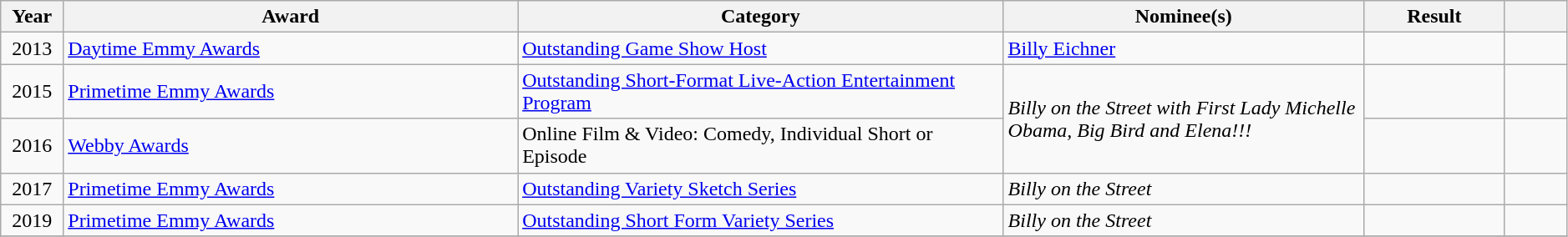<table class="wikitable sortable plainrowheaders" style="width:99%;">
<tr>
<th width="4%">Year</th>
<th width="29%">Award</th>
<th width="31%">Category</th>
<th width="23%">Nominee(s)</th>
<th width="9%">Result</th>
<th scope="col" class="unsortable" width="4%"></th>
</tr>
<tr>
<td align="center">2013</td>
<td><a href='#'>Daytime Emmy Awards</a></td>
<td><a href='#'>Outstanding Game Show Host</a></td>
<td><a href='#'>Billy Eichner</a></td>
<td></td>
<td align="center"></td>
</tr>
<tr>
<td align="center">2015</td>
<td><a href='#'>Primetime Emmy Awards</a></td>
<td><a href='#'>Outstanding Short-Format Live-Action Entertainment Program</a></td>
<td rowspan=2><em>Billy on the Street with First Lady Michelle Obama, Big Bird and Elena!!!</em></td>
<td></td>
<td align="center"></td>
</tr>
<tr>
<td align="center">2016</td>
<td><a href='#'>Webby Awards</a></td>
<td>Online Film & Video: Comedy, Individual Short or Episode</td>
<td></td>
<td align="center"></td>
</tr>
<tr>
<td align="center">2017</td>
<td><a href='#'>Primetime Emmy Awards</a></td>
<td><a href='#'>Outstanding Variety Sketch Series</a></td>
<td><em>Billy on the Street</em></td>
<td></td>
<td align="center"></td>
</tr>
<tr>
<td align="center">2019</td>
<td><a href='#'>Primetime Emmy Awards</a></td>
<td><a href='#'>Outstanding Short Form Variety Series</a></td>
<td><em>Billy on the Street</em></td>
<td></td>
<td align="center"></td>
</tr>
<tr>
</tr>
</table>
